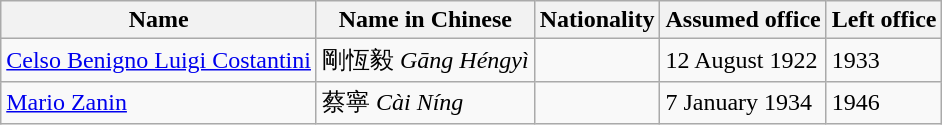<table class="wikitable">
<tr>
<th>Name</th>
<th>Name in Chinese</th>
<th>Nationality</th>
<th>Assumed office</th>
<th>Left office</th>
</tr>
<tr>
<td><a href='#'>Celso Benigno Luigi Costantini</a></td>
<td>剛恆毅 <em>Gāng Héngyì</em></td>
<td></td>
<td>12 August 1922</td>
<td>1933</td>
</tr>
<tr>
<td><a href='#'>Mario Zanin</a></td>
<td>蔡寧 <em>Cài Níng</em></td>
<td></td>
<td>7 January 1934</td>
<td>1946</td>
</tr>
</table>
